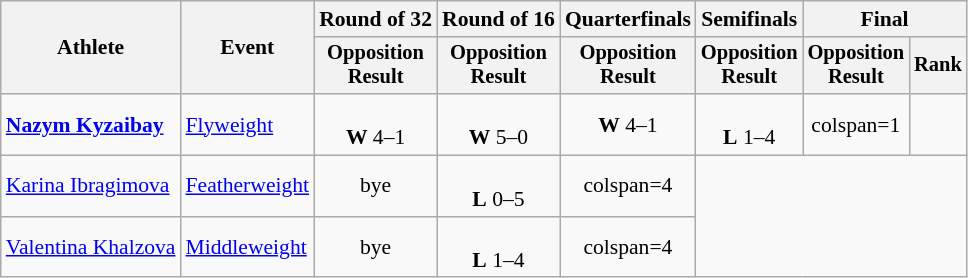<table class="wikitable" style="font-size:90%">
<tr>
<th rowspan="2">Athlete</th>
<th rowspan="2">Event</th>
<th>Round of 32</th>
<th>Round of 16</th>
<th>Quarterfinals</th>
<th>Semifinals</th>
<th colspan=2>Final</th>
</tr>
<tr style="font-size:95%">
<th>Opposition<br>Result</th>
<th>Opposition<br>Result</th>
<th>Opposition<br>Result</th>
<th>Opposition<br>Result</th>
<th>Opposition<br>Result</th>
<th>Rank</th>
</tr>
<tr align=center>
<td align=left><strong><a href='#'>Nazym Kyzaibay</a></strong></td>
<td align=left><a href='#'>Flyweight</a></td>
<td><br> <strong>W</strong> 4–1</td>
<td><br> <strong>W</strong> 5–0</td>
<td> <strong>W</strong> 4–1</td>
<td><br> <strong>L</strong> 1–4</td>
<td>colspan=1 </td>
<td></td>
</tr>
<tr align=center>
<td align=left><a href='#'>Karina Ibragimova</a></td>
<td align=left><a href='#'>Featherweight</a></td>
<td>bye</td>
<td><br> <strong>L</strong> 0–5</td>
<td>colspan=4 </td>
</tr>
<tr align=center>
<td align=left><a href='#'>Valentina Khalzova</a></td>
<td align=left><a href='#'>Middleweight</a></td>
<td>bye</td>
<td><br> <strong>L</strong> 1–4</td>
<td>colspan=4 </td>
</tr>
</table>
